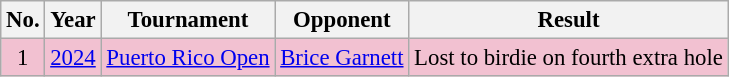<table class="wikitable" style="font-size:95%;">
<tr>
<th>No.</th>
<th>Year</th>
<th>Tournament</th>
<th>Opponent</th>
<th>Result</th>
</tr>
<tr style="background:#F2C1D1;">
<td align=center>1</td>
<td><a href='#'>2024</a></td>
<td><a href='#'>Puerto Rico Open</a></td>
<td> <a href='#'>Brice Garnett</a></td>
<td>Lost to birdie on fourth extra hole</td>
</tr>
</table>
